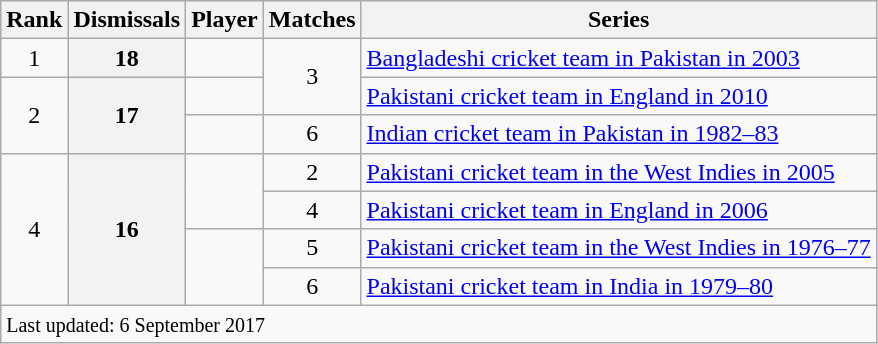<table class="wikitable plainrowheaders sortable">
<tr>
<th scope="col">Rank</th>
<th scope="col">Dismissals</th>
<th scope="col">Player</th>
<th scope="col">Matches</th>
<th scope="col">Series</th>
</tr>
<tr>
<td align=center>1</td>
<th scope="row" style="text-align:center;">18</th>
<td></td>
<td align=center rowspan=2>3</td>
<td><a href='#'>Bangladeshi cricket team in Pakistan in 2003</a></td>
</tr>
<tr>
<td rowspan=2 align=center>2</td>
<th scope="row" rowspan=2 style="text-align:center;">17</th>
<td></td>
<td><a href='#'>Pakistani cricket team in England in 2010</a></td>
</tr>
<tr>
<td></td>
<td align=center>6</td>
<td><a href='#'>Indian cricket team in Pakistan in 1982–83</a></td>
</tr>
<tr>
<td rowspan=4 align=center>4</td>
<th scope="row" rowspan=4 style="text-align:center;">16</th>
<td rowspan=2></td>
<td align=center>2</td>
<td><a href='#'>Pakistani cricket team in the West Indies in 2005</a></td>
</tr>
<tr>
<td align=center>4</td>
<td><a href='#'>Pakistani cricket team in England in 2006</a></td>
</tr>
<tr>
<td rowspan=2></td>
<td align=center>5</td>
<td><a href='#'>Pakistani cricket team in the West Indies in 1976–77</a></td>
</tr>
<tr>
<td align=center>6</td>
<td><a href='#'>Pakistani cricket team in India in 1979–80</a></td>
</tr>
<tr class=sortbottom>
<td colspan=5><small>Last updated: 6 September 2017</small></td>
</tr>
</table>
